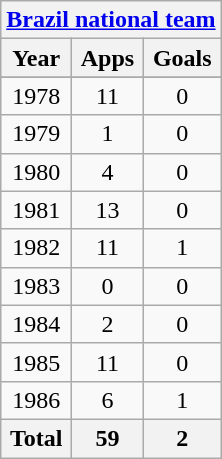<table class="wikitable" style="text-align:center">
<tr>
<th colspan=3><a href='#'>Brazil national team</a></th>
</tr>
<tr>
<th>Year</th>
<th>Apps</th>
<th>Goals</th>
</tr>
<tr>
</tr>
<tr>
<td>1978</td>
<td>11</td>
<td>0</td>
</tr>
<tr>
<td>1979</td>
<td>1</td>
<td>0</td>
</tr>
<tr>
<td>1980</td>
<td>4</td>
<td>0</td>
</tr>
<tr>
<td>1981</td>
<td>13</td>
<td>0</td>
</tr>
<tr>
<td>1982</td>
<td>11</td>
<td>1</td>
</tr>
<tr>
<td>1983</td>
<td>0</td>
<td>0</td>
</tr>
<tr>
<td>1984</td>
<td>2</td>
<td>0</td>
</tr>
<tr>
<td>1985</td>
<td>11</td>
<td>0</td>
</tr>
<tr>
<td>1986</td>
<td>6</td>
<td>1</td>
</tr>
<tr>
<th>Total</th>
<th>59</th>
<th>2</th>
</tr>
</table>
